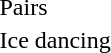<table>
<tr>
<td>Pairs<br></td>
<td></td>
<td></td>
<td></td>
</tr>
<tr>
<td>Ice dancing<br></td>
<td></td>
<td></td>
<td></td>
</tr>
</table>
